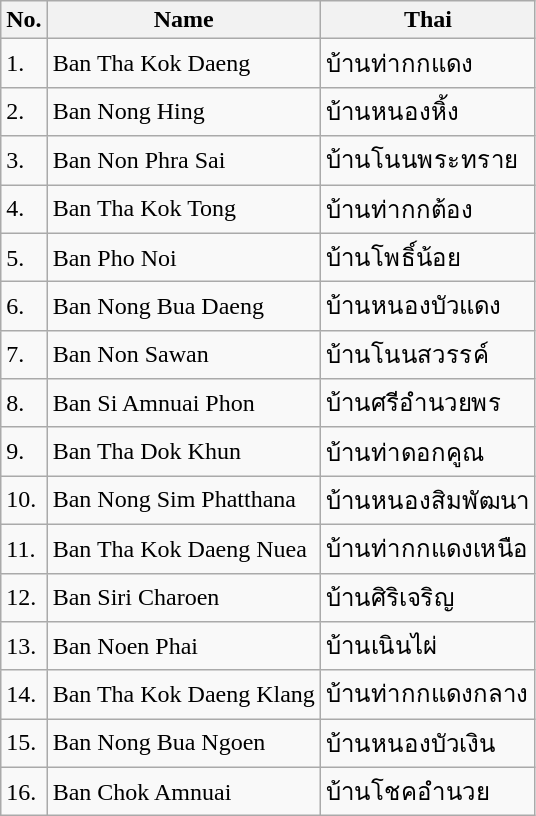<table class="wikitable sortable">
<tr>
<th>No.</th>
<th>Name</th>
<th>Thai</th>
</tr>
<tr>
<td>1.</td>
<td>Ban Tha Kok Daeng</td>
<td>บ้านท่ากกแดง</td>
</tr>
<tr>
<td>2.</td>
<td>Ban Nong Hing</td>
<td>บ้านหนองหิ้ง</td>
</tr>
<tr>
<td>3.</td>
<td>Ban Non Phra Sai</td>
<td>บ้านโนนพระทราย</td>
</tr>
<tr>
<td>4.</td>
<td>Ban Tha Kok Tong</td>
<td>บ้านท่ากกต้อง</td>
</tr>
<tr>
<td>5.</td>
<td>Ban Pho Noi</td>
<td>บ้านโพธิ์น้อย</td>
</tr>
<tr>
<td>6.</td>
<td>Ban Nong Bua Daeng</td>
<td>บ้านหนองบัวแดง</td>
</tr>
<tr>
<td>7.</td>
<td>Ban Non Sawan</td>
<td>บ้านโนนสวรรค์</td>
</tr>
<tr>
<td>8.</td>
<td>Ban Si Amnuai Phon</td>
<td>บ้านศรีอำนวยพร</td>
</tr>
<tr>
<td>9.</td>
<td>Ban Tha Dok Khun</td>
<td>บ้านท่าดอกคูณ</td>
</tr>
<tr>
<td>10.</td>
<td>Ban Nong Sim Phatthana</td>
<td>บ้านหนองสิมพัฒนา</td>
</tr>
<tr>
<td>11.</td>
<td>Ban Tha Kok Daeng Nuea</td>
<td>บ้านท่ากกแดงเหนือ</td>
</tr>
<tr>
<td>12.</td>
<td>Ban Siri Charoen</td>
<td>บ้านศิริเจริญ</td>
</tr>
<tr>
<td>13.</td>
<td>Ban Noen Phai</td>
<td>บ้านเนินไผ่</td>
</tr>
<tr>
<td>14.</td>
<td>Ban Tha Kok Daeng Klang</td>
<td>บ้านท่ากกแดงกลาง</td>
</tr>
<tr>
<td>15.</td>
<td>Ban Nong Bua Ngoen</td>
<td>บ้านหนองบัวเงิน</td>
</tr>
<tr>
<td>16.</td>
<td>Ban Chok Amnuai</td>
<td>บ้านโชคอำนวย</td>
</tr>
</table>
